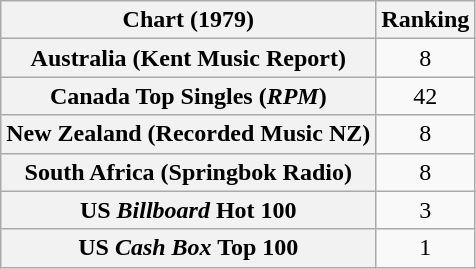<table class="wikitable plainrowheaders sortable">
<tr>
<th>Chart (1979)</th>
<th>Ranking</th>
</tr>
<tr>
<th scope="row">Australia (Kent Music Report)</th>
<td style="text-align:center;">8</td>
</tr>
<tr>
<th scope="row">Canada Top Singles (<em>RPM</em>)</th>
<td style="text-align:center;">42</td>
</tr>
<tr>
<th scope="row">New Zealand (Recorded Music NZ)</th>
<td style="text-align:center;">8</td>
</tr>
<tr>
<th scope="row">South Africa (Springbok Radio)</th>
<td align="center">8</td>
</tr>
<tr>
<th scope="row">US <em>Billboard</em> Hot 100</th>
<td align="center">3</td>
</tr>
<tr>
<th scope="row">US <em>Cash Box</em> Top 100</th>
<td style="text-align:center;">1</td>
</tr>
</table>
